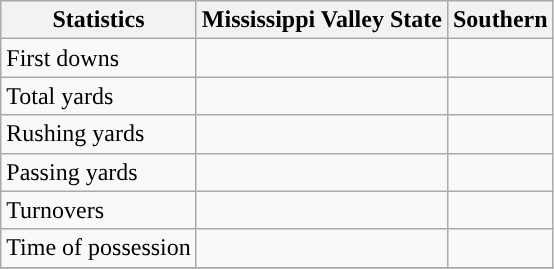<table class="wikitable">
<tr>
<th>Statistics</th>
<th>Mississippi Valley State</th>
<th>Southern</th>
</tr>
<tr>
<td>First downs</td>
<td> </td>
<td> </td>
</tr>
<tr>
<td>Total yards</td>
<td> </td>
<td> </td>
</tr>
<tr>
<td>Rushing yards</td>
<td> </td>
<td> </td>
</tr>
<tr>
<td>Passing yards</td>
<td> </td>
<td> </td>
</tr>
<tr>
<td>Turnovers</td>
<td> </td>
<td> </td>
</tr>
<tr>
<td>Time of possession</td>
<td> </td>
<td> </td>
</tr>
<tr>
</tr>
</table>
